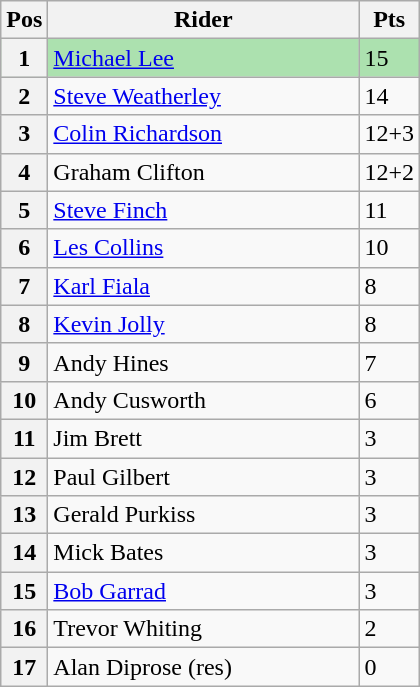<table class="wikitable">
<tr>
<th width=20>Pos</th>
<th width=200>Rider</th>
<th width=30>Pts</th>
</tr>
<tr style="background:#ACE1AF;">
<th>1</th>
<td><a href='#'>Michael Lee</a></td>
<td>15</td>
</tr>
<tr>
<th>2</th>
<td><a href='#'>Steve Weatherley</a></td>
<td>14</td>
</tr>
<tr>
<th>3</th>
<td><a href='#'>Colin Richardson</a></td>
<td>12+3</td>
</tr>
<tr>
<th>4</th>
<td>Graham Clifton</td>
<td>12+2</td>
</tr>
<tr>
<th>5</th>
<td><a href='#'>Steve Finch</a></td>
<td>11</td>
</tr>
<tr>
<th>6</th>
<td><a href='#'>Les Collins</a></td>
<td>10</td>
</tr>
<tr>
<th>7</th>
<td><a href='#'>Karl Fiala</a></td>
<td>8</td>
</tr>
<tr>
<th>8</th>
<td><a href='#'>Kevin Jolly</a></td>
<td>8</td>
</tr>
<tr>
<th>9</th>
<td>Andy Hines</td>
<td>7</td>
</tr>
<tr>
<th>10</th>
<td>Andy Cusworth</td>
<td>6</td>
</tr>
<tr>
<th>11</th>
<td>Jim Brett</td>
<td>3</td>
</tr>
<tr>
<th>12</th>
<td>Paul Gilbert</td>
<td>3</td>
</tr>
<tr>
<th>13</th>
<td>Gerald Purkiss</td>
<td>3</td>
</tr>
<tr>
<th>14</th>
<td>Mick Bates</td>
<td>3</td>
</tr>
<tr>
<th>15</th>
<td><a href='#'>Bob Garrad</a></td>
<td>3</td>
</tr>
<tr>
<th>16</th>
<td>Trevor Whiting</td>
<td>2</td>
</tr>
<tr>
<th>17</th>
<td>Alan Diprose (res)</td>
<td>0</td>
</tr>
</table>
